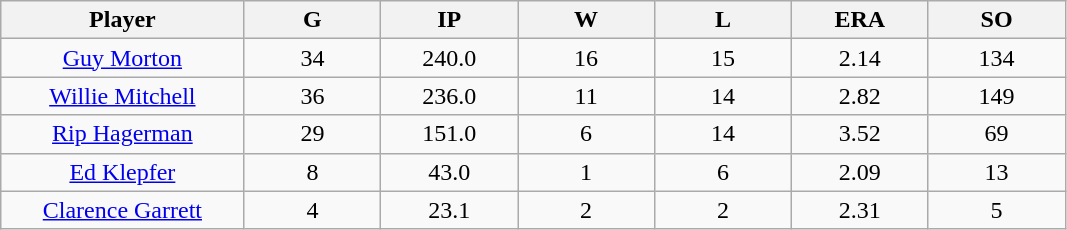<table class="wikitable sortable">
<tr>
<th bgcolor="#DDDDFF" width="16%">Player</th>
<th bgcolor="#DDDDFF" width="9%">G</th>
<th bgcolor="#DDDDFF" width="9%">IP</th>
<th bgcolor="#DDDDFF" width="9%">W</th>
<th bgcolor="#DDDDFF" width="9%">L</th>
<th bgcolor="#DDDDFF" width="9%">ERA</th>
<th bgcolor="#DDDDFF" width="9%">SO</th>
</tr>
<tr align="center">
<td><a href='#'>Guy Morton</a></td>
<td>34</td>
<td>240.0</td>
<td>16</td>
<td>15</td>
<td>2.14</td>
<td>134</td>
</tr>
<tr align=center>
<td><a href='#'>Willie Mitchell</a></td>
<td>36</td>
<td>236.0</td>
<td>11</td>
<td>14</td>
<td>2.82</td>
<td>149</td>
</tr>
<tr align=center>
<td><a href='#'>Rip Hagerman</a></td>
<td>29</td>
<td>151.0</td>
<td>6</td>
<td>14</td>
<td>3.52</td>
<td>69</td>
</tr>
<tr align=center>
<td><a href='#'>Ed Klepfer</a></td>
<td>8</td>
<td>43.0</td>
<td>1</td>
<td>6</td>
<td>2.09</td>
<td>13</td>
</tr>
<tr align=center>
<td><a href='#'>Clarence Garrett</a></td>
<td>4</td>
<td>23.1</td>
<td>2</td>
<td>2</td>
<td>2.31</td>
<td>5</td>
</tr>
</table>
